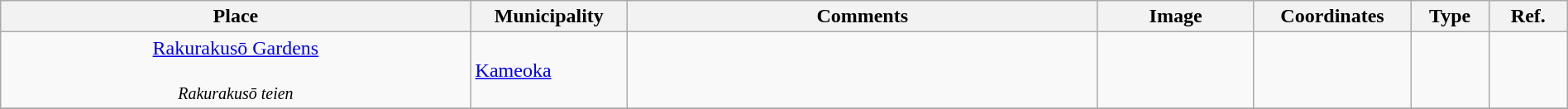<table class="wikitable sortable"  style="width:100%;">
<tr>
<th width="30%" align="left">Place</th>
<th width="10%" align="left">Municipality</th>
<th width="30%" align="left" class="unsortable">Comments</th>
<th width="10%" align="left"  class="unsortable">Image</th>
<th width="10%" align="left" class="unsortable">Coordinates</th>
<th width="5%" align="left">Type</th>
<th width="5%" align="left"  class="unsortable">Ref.</th>
</tr>
<tr>
<td align="center"><a href='#'>Rakurakusō Gardens</a><br><br><small><em>Rakurakusō teien</em></small></td>
<td><a href='#'>Kameoka</a></td>
<td></td>
<td></td>
<td></td>
<td></td>
<td></td>
</tr>
<tr>
</tr>
</table>
